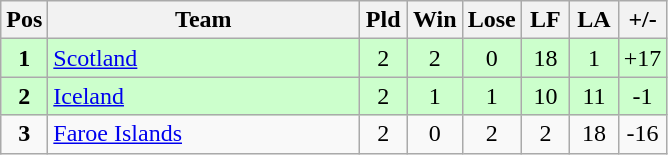<table class="wikitable" style="font-size: 100%">
<tr>
<th width=20>Pos</th>
<th width=200>Team</th>
<th width=25>Pld</th>
<th width=25>Win</th>
<th width=25>Lose</th>
<th width=25>LF</th>
<th width=25>LA</th>
<th width=25>+/-</th>
</tr>
<tr align=center style="background: #ccffcc;">
<td><strong>1</strong></td>
<td align="left"> <a href='#'>Scotland</a></td>
<td>2</td>
<td>2</td>
<td>0</td>
<td>18</td>
<td>1</td>
<td>+17</td>
</tr>
<tr align=center style="background: #ccffcc;">
<td><strong>2</strong></td>
<td align="left"> <a href='#'>Iceland</a></td>
<td>2</td>
<td>1</td>
<td>1</td>
<td>10</td>
<td>11</td>
<td>-1</td>
</tr>
<tr align=center>
<td><strong>3</strong></td>
<td align="left"> <a href='#'>Faroe Islands</a></td>
<td>2</td>
<td>0</td>
<td>2</td>
<td>2</td>
<td>18</td>
<td>-16</td>
</tr>
</table>
